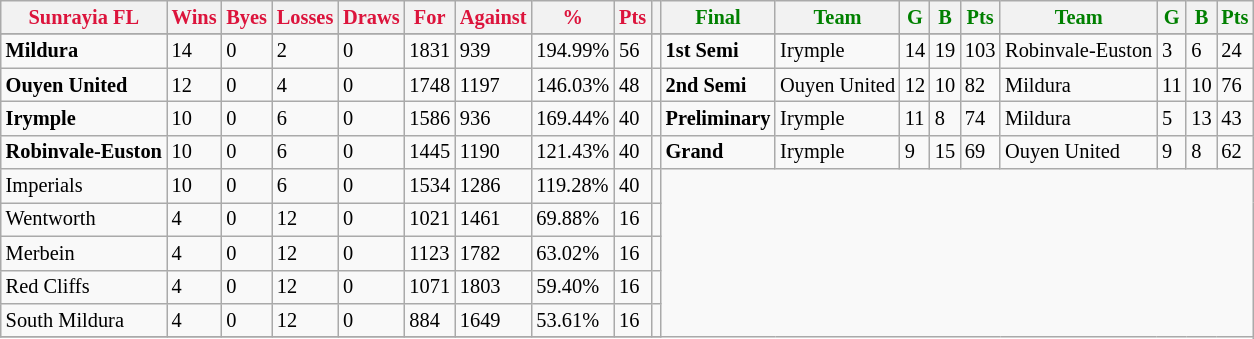<table style="font-size: 85%; text-align: left;" class="wikitable">
<tr>
<th style="color:crimson">Sunrayia FL</th>
<th style="color:crimson">Wins</th>
<th style="color:crimson">Byes</th>
<th style="color:crimson">Losses</th>
<th style="color:crimson">Draws</th>
<th style="color:crimson">For</th>
<th style="color:crimson">Against</th>
<th style="color:crimson">%</th>
<th style="color:crimson">Pts</th>
<th></th>
<th style="color:green">Final</th>
<th style="color:green">Team</th>
<th style="color:green">G</th>
<th style="color:green">B</th>
<th style="color:green">Pts</th>
<th style="color:green">Team</th>
<th style="color:green">G</th>
<th style="color:green">B</th>
<th style="color:green">Pts</th>
</tr>
<tr>
</tr>
<tr>
</tr>
<tr>
<td><strong>	Mildura	</strong></td>
<td>14</td>
<td>0</td>
<td>2</td>
<td>0</td>
<td>1831</td>
<td>939</td>
<td>194.99%</td>
<td>56</td>
<td></td>
<td><strong>1st Semi</strong></td>
<td>Irymple</td>
<td>14</td>
<td>19</td>
<td>103</td>
<td>Robinvale-Euston</td>
<td>3</td>
<td>6</td>
<td>24</td>
</tr>
<tr>
<td><strong>	Ouyen United	</strong></td>
<td>12</td>
<td>0</td>
<td>4</td>
<td>0</td>
<td>1748</td>
<td>1197</td>
<td>146.03%</td>
<td>48</td>
<td></td>
<td><strong>2nd Semi</strong></td>
<td>Ouyen United</td>
<td>12</td>
<td>10</td>
<td>82</td>
<td>Mildura</td>
<td>11</td>
<td>10</td>
<td>76</td>
</tr>
<tr>
<td><strong>	Irymple	</strong></td>
<td>10</td>
<td>0</td>
<td>6</td>
<td>0</td>
<td>1586</td>
<td>936</td>
<td>169.44%</td>
<td>40</td>
<td></td>
<td><strong>Preliminary</strong></td>
<td>Irymple</td>
<td>11</td>
<td>8</td>
<td>74</td>
<td>Mildura</td>
<td>5</td>
<td>13</td>
<td>43</td>
</tr>
<tr>
<td><strong>	Robinvale-Euston	</strong></td>
<td>10</td>
<td>0</td>
<td>6</td>
<td>0</td>
<td>1445</td>
<td>1190</td>
<td>121.43%</td>
<td>40</td>
<td></td>
<td><strong>Grand</strong></td>
<td>Irymple</td>
<td>9</td>
<td>15</td>
<td>69</td>
<td>Ouyen United</td>
<td>9</td>
<td>8</td>
<td>62</td>
</tr>
<tr>
<td>Imperials</td>
<td>10</td>
<td>0</td>
<td>6</td>
<td>0</td>
<td>1534</td>
<td>1286</td>
<td>119.28%</td>
<td>40</td>
<td></td>
</tr>
<tr>
<td>Wentworth</td>
<td>4</td>
<td>0</td>
<td>12</td>
<td>0</td>
<td>1021</td>
<td>1461</td>
<td>69.88%</td>
<td>16</td>
<td></td>
</tr>
<tr>
<td>Merbein</td>
<td>4</td>
<td>0</td>
<td>12</td>
<td>0</td>
<td>1123</td>
<td>1782</td>
<td>63.02%</td>
<td>16</td>
<td></td>
</tr>
<tr>
<td>Red Cliffs</td>
<td>4</td>
<td>0</td>
<td>12</td>
<td>0</td>
<td>1071</td>
<td>1803</td>
<td>59.40%</td>
<td>16</td>
<td></td>
</tr>
<tr>
<td>South Mildura</td>
<td>4</td>
<td>0</td>
<td>12</td>
<td>0</td>
<td>884</td>
<td>1649</td>
<td>53.61%</td>
<td>16</td>
<td></td>
</tr>
<tr>
</tr>
</table>
